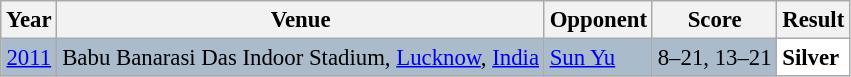<table class="sortable wikitable" style="font-size: 95%;">
<tr>
<th>Year</th>
<th>Venue</th>
<th>Opponent</th>
<th>Score</th>
<th>Result</th>
</tr>
<tr style="background:#AABBCC">
<td align="center"><a href='#'>2011</a></td>
<td align="left">Babu Banarasi Das Indoor Stadium, <a href='#'>Lucknow</a>, <a href='#'>India</a></td>
<td align="left"> <a href='#'>Sun Yu</a></td>
<td align="left">8–21, 13–21</td>
<td style="text-align:left; background:white"> <strong>Silver</strong></td>
</tr>
</table>
